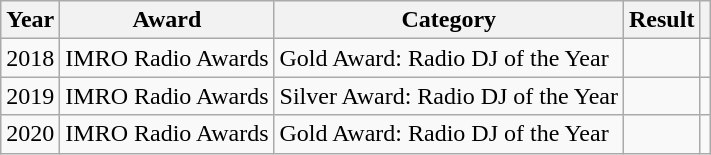<table class= wikitable sortable>
<tr>
<th>Year</th>
<th>Award</th>
<th>Category</th>
<th>Result</th>
<th class="unsortable"></th>
</tr>
<tr>
<td>2018</td>
<td>IMRO Radio Awards</td>
<td>Gold Award: Radio DJ of the Year</td>
<td></td>
<td></td>
</tr>
<tr>
<td>2019</td>
<td>IMRO Radio Awards</td>
<td>Silver Award: Radio DJ of the Year</td>
<td></td>
<td></td>
</tr>
<tr>
<td>2020</td>
<td>IMRO Radio Awards</td>
<td>Gold Award: Radio DJ of the Year</td>
<td></td>
<td></td>
</tr>
</table>
